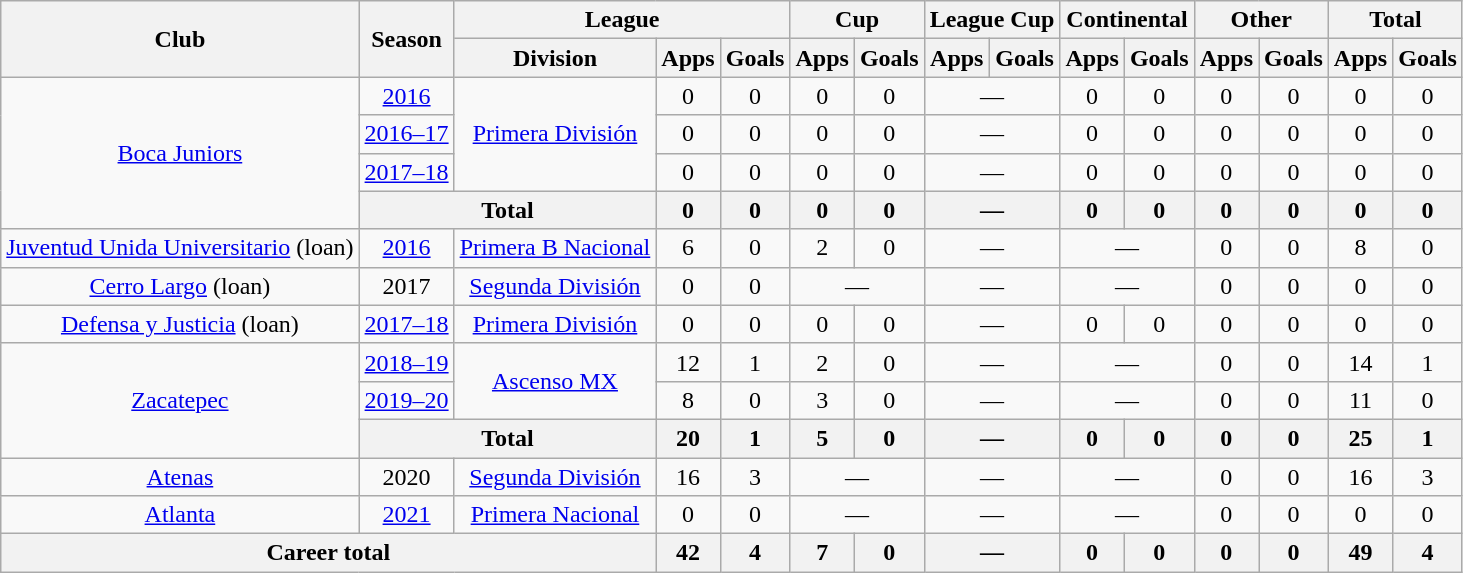<table class="wikitable" style="text-align:center">
<tr>
<th rowspan="2">Club</th>
<th rowspan="2">Season</th>
<th colspan="3">League</th>
<th colspan="2">Cup</th>
<th colspan="2">League Cup</th>
<th colspan="2">Continental</th>
<th colspan="2">Other</th>
<th colspan="2">Total</th>
</tr>
<tr>
<th>Division</th>
<th>Apps</th>
<th>Goals</th>
<th>Apps</th>
<th>Goals</th>
<th>Apps</th>
<th>Goals</th>
<th>Apps</th>
<th>Goals</th>
<th>Apps</th>
<th>Goals</th>
<th>Apps</th>
<th>Goals</th>
</tr>
<tr>
<td rowspan="4"><a href='#'>Boca Juniors</a></td>
<td><a href='#'>2016</a></td>
<td rowspan="3"><a href='#'>Primera División</a></td>
<td>0</td>
<td>0</td>
<td>0</td>
<td>0</td>
<td colspan="2">—</td>
<td>0</td>
<td>0</td>
<td>0</td>
<td>0</td>
<td>0</td>
<td>0</td>
</tr>
<tr>
<td><a href='#'>2016–17</a></td>
<td>0</td>
<td>0</td>
<td>0</td>
<td>0</td>
<td colspan="2">—</td>
<td>0</td>
<td>0</td>
<td>0</td>
<td>0</td>
<td>0</td>
<td>0</td>
</tr>
<tr>
<td><a href='#'>2017–18</a></td>
<td>0</td>
<td>0</td>
<td>0</td>
<td>0</td>
<td colspan="2">—</td>
<td>0</td>
<td>0</td>
<td>0</td>
<td>0</td>
<td>0</td>
<td>0</td>
</tr>
<tr>
<th colspan="2">Total</th>
<th>0</th>
<th>0</th>
<th>0</th>
<th>0</th>
<th colspan="2">—</th>
<th>0</th>
<th>0</th>
<th>0</th>
<th>0</th>
<th>0</th>
<th>0</th>
</tr>
<tr>
<td rowspan="1"><a href='#'>Juventud Unida Universitario</a> (loan)</td>
<td><a href='#'>2016</a></td>
<td rowspan="1"><a href='#'>Primera B Nacional</a></td>
<td>6</td>
<td>0</td>
<td>2</td>
<td>0</td>
<td colspan="2">—</td>
<td colspan="2">—</td>
<td>0</td>
<td>0</td>
<td>8</td>
<td>0</td>
</tr>
<tr>
<td rowspan="1"><a href='#'>Cerro Largo</a> (loan)</td>
<td>2017</td>
<td rowspan="1"><a href='#'>Segunda División</a></td>
<td>0</td>
<td>0</td>
<td colspan="2">—</td>
<td colspan="2">—</td>
<td colspan="2">—</td>
<td>0</td>
<td>0</td>
<td>0</td>
<td>0</td>
</tr>
<tr>
<td rowspan="1"><a href='#'>Defensa y Justicia</a> (loan)</td>
<td><a href='#'>2017–18</a></td>
<td rowspan="1"><a href='#'>Primera División</a></td>
<td>0</td>
<td>0</td>
<td>0</td>
<td>0</td>
<td colspan="2">—</td>
<td>0</td>
<td>0</td>
<td>0</td>
<td>0</td>
<td>0</td>
<td>0</td>
</tr>
<tr>
<td rowspan="3"><a href='#'>Zacatepec</a></td>
<td><a href='#'>2018–19</a></td>
<td rowspan="2"><a href='#'>Ascenso MX</a></td>
<td>12</td>
<td>1</td>
<td>2</td>
<td>0</td>
<td colspan="2">—</td>
<td colspan="2">—</td>
<td>0</td>
<td>0</td>
<td>14</td>
<td>1</td>
</tr>
<tr>
<td><a href='#'>2019–20</a></td>
<td>8</td>
<td>0</td>
<td>3</td>
<td>0</td>
<td colspan="2">—</td>
<td colspan="2">—</td>
<td>0</td>
<td>0</td>
<td>11</td>
<td>0</td>
</tr>
<tr>
<th colspan="2">Total</th>
<th>20</th>
<th>1</th>
<th>5</th>
<th>0</th>
<th colspan="2">—</th>
<th>0</th>
<th>0</th>
<th>0</th>
<th>0</th>
<th>25</th>
<th>1</th>
</tr>
<tr>
<td rowspan="1"><a href='#'>Atenas</a></td>
<td>2020</td>
<td rowspan="1"><a href='#'>Segunda División</a></td>
<td>16</td>
<td>3</td>
<td colspan="2">—</td>
<td colspan="2">—</td>
<td colspan="2">—</td>
<td>0</td>
<td>0</td>
<td>16</td>
<td>3</td>
</tr>
<tr>
<td rowspan="1"><a href='#'>Atlanta</a></td>
<td><a href='#'>2021</a></td>
<td rowspan="1"><a href='#'>Primera Nacional</a></td>
<td>0</td>
<td>0</td>
<td colspan="2">—</td>
<td colspan="2">—</td>
<td colspan="2">—</td>
<td>0</td>
<td>0</td>
<td>0</td>
<td>0</td>
</tr>
<tr>
<th colspan="3">Career total</th>
<th>42</th>
<th>4</th>
<th>7</th>
<th>0</th>
<th colspan="2">—</th>
<th>0</th>
<th>0</th>
<th>0</th>
<th>0</th>
<th>49</th>
<th>4</th>
</tr>
</table>
